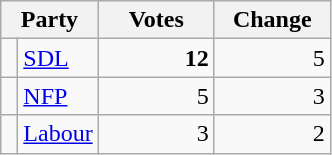<table class="wikitable" style="text-align:right; margin-bottom:0">
<tr>
<th style="width:10px" colspan=3>Party</th>
<th style="width:70px;">Votes</th>
<th style="width:70px;">Change</th>
</tr>
<tr>
<td> </td>
<td style="text-align:left;" colspan="2"><a href='#'>SDL</a></td>
<td><strong>12</strong></td>
<td>5</td>
</tr>
<tr>
<td> </td>
<td style="text-align:left;" colspan="2"><a href='#'>NFP</a></td>
<td>5</td>
<td>3</td>
</tr>
<tr>
<td> </td>
<td style="text-align:left;" colspan="2"><a href='#'>Labour</a></td>
<td>3</td>
<td>2</td>
</tr>
</table>
